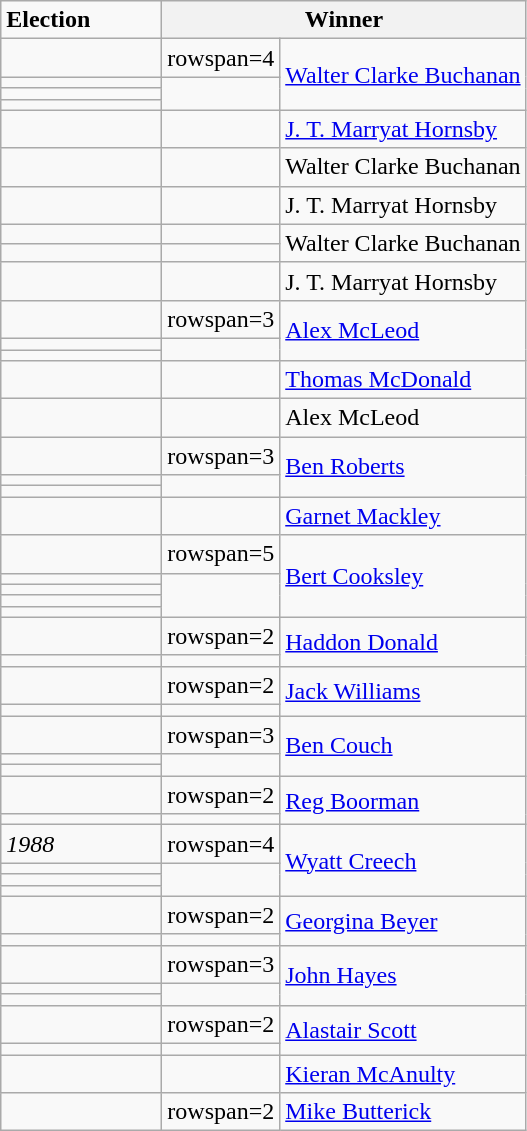<table class=wikitable>
<tr>
<td width=100><strong>Election</strong></td>
<th width=175 colspan=2>Winner</th>
</tr>
<tr>
<td></td>
<td>rowspan=4 </td>
<td rowspan=4><a href='#'>Walter Clarke Buchanan</a></td>
</tr>
<tr>
<td></td>
</tr>
<tr>
<td></td>
</tr>
<tr>
<td></td>
</tr>
<tr>
<td></td>
<td></td>
<td><a href='#'>J. T. Marryat Hornsby</a></td>
</tr>
<tr>
<td></td>
<td></td>
<td>Walter Clarke Buchanan</td>
</tr>
<tr>
<td></td>
<td></td>
<td>J. T. Marryat Hornsby</td>
</tr>
<tr>
<td></td>
<td></td>
<td rowspan=2>Walter Clarke Buchanan</td>
</tr>
<tr>
<td></td>
<td></td>
</tr>
<tr>
<td></td>
<td></td>
<td>J. T. Marryat Hornsby</td>
</tr>
<tr>
<td></td>
<td>rowspan=3 </td>
<td rowspan=3><a href='#'>Alex McLeod</a></td>
</tr>
<tr>
<td></td>
</tr>
<tr>
<td></td>
</tr>
<tr>
<td></td>
<td></td>
<td><a href='#'>Thomas McDonald</a></td>
</tr>
<tr>
<td></td>
<td></td>
<td>Alex McLeod</td>
</tr>
<tr>
<td></td>
<td>rowspan=3 </td>
<td rowspan=3><a href='#'>Ben Roberts</a></td>
</tr>
<tr>
<td></td>
</tr>
<tr>
<td></td>
</tr>
<tr>
<td></td>
<td></td>
<td><a href='#'>Garnet Mackley</a></td>
</tr>
<tr>
<td></td>
<td>rowspan=5 </td>
<td rowspan=5><a href='#'>Bert Cooksley</a></td>
</tr>
<tr>
<td></td>
</tr>
<tr>
<td></td>
</tr>
<tr>
<td></td>
</tr>
<tr>
<td></td>
</tr>
<tr>
<td></td>
<td>rowspan=2 </td>
<td rowspan=2><a href='#'>Haddon Donald</a></td>
</tr>
<tr>
<td></td>
</tr>
<tr>
<td></td>
<td>rowspan=2 </td>
<td rowspan=2><a href='#'>Jack Williams</a></td>
</tr>
<tr>
<td></td>
</tr>
<tr>
<td></td>
<td>rowspan=3 </td>
<td rowspan=3><a href='#'>Ben Couch</a></td>
</tr>
<tr>
<td></td>
</tr>
<tr>
<td></td>
</tr>
<tr>
<td></td>
<td>rowspan=2 </td>
<td rowspan=2><a href='#'>Reg Boorman</a></td>
</tr>
<tr>
<td></td>
</tr>
<tr>
<td><em>1988</em></td>
<td>rowspan=4 </td>
<td rowspan=4><a href='#'>Wyatt Creech</a></td>
</tr>
<tr>
<td></td>
</tr>
<tr>
<td></td>
</tr>
<tr>
<td></td>
</tr>
<tr>
<td></td>
<td>rowspan=2 </td>
<td rowspan=2><a href='#'>Georgina Beyer</a></td>
</tr>
<tr>
<td></td>
</tr>
<tr>
<td></td>
<td>rowspan=3 </td>
<td rowspan=3><a href='#'>John Hayes</a></td>
</tr>
<tr>
<td></td>
</tr>
<tr>
<td></td>
</tr>
<tr>
<td></td>
<td>rowspan=2 </td>
<td rowspan=2><a href='#'>Alastair Scott</a></td>
</tr>
<tr>
<td></td>
</tr>
<tr>
<td></td>
<td></td>
<td><a href='#'>Kieran McAnulty</a></td>
</tr>
<tr>
<td></td>
<td>rowspan=2 </td>
<td rowspan=2><a href='#'>Mike Butterick</a></td>
</tr>
</table>
